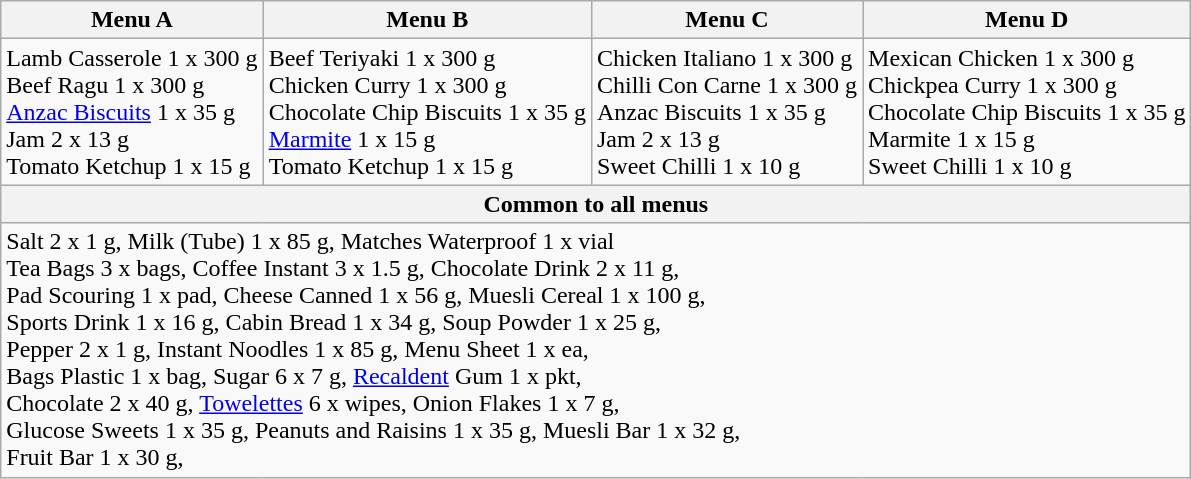<table class="wikitable collapsible collapsed" style="min-width:400px">
<tr>
<th>Menu A</th>
<th>Menu B</th>
<th>Menu C</th>
<th>Menu D</th>
</tr>
<tr>
<td>Lamb Casserole 1 x 300 g<br>Beef Ragu 1 x 300 g<br><a href='#'>Anzac Biscuits</a> 1 x 35 g<br>Jam 2 x 13 g<br>Tomato Ketchup 1 x 15 g</td>
<td>Beef Teriyaki 1 x 300 g<br>Chicken Curry 1 x 300 g<br>Chocolate Chip Biscuits 1 x 35 g<br><a href='#'>Marmite</a> 1 x 15 g<br>Tomato Ketchup 1 x 15 g</td>
<td>Chicken Italiano 1 x 300 g<br>Chilli Con Carne 1 x 300 g<br>Anzac Biscuits 1 x 35 g<br>Jam 2 x 13 g<br>Sweet Chilli 1 x 10 g</td>
<td>Mexican Chicken 1 x 300 g<br>Chickpea Curry 1 x 300 g<br>Chocolate Chip Biscuits 1 x 35 g<br>Marmite 1 x 15 g<br>Sweet Chilli 1 x 10 g</td>
</tr>
<tr>
<th colspan="4">Common to all menus</th>
</tr>
<tr>
<td colspan="4">Salt 2 x 1 g,                                                                Milk (Tube) 1 x 85 g,                                 Matches Waterproof 1 x vial<br>Tea Bags 3 x bags,                                                    Coffee Instant 3 x 1.5 g,                             Chocolate Drink 2 x 11 g,<br>Pad Scouring 1 x pad,                                                Cheese Canned 1 x 56 g,                           Muesli Cereal 1 x 100 g,<br>Sports Drink 1 x 16 g,                                                  Cabin Bread 1 x 34 g,                                 Soup Powder 1 x 25 g,<br>Pepper 2 x 1 g,                                                            Instant Noodles 1 x 85 g,                            Menu Sheet 1 x ea,<br>Bags Plastic 1 x bag,                                                  Sugar 6 x 7 g,                                             <a href='#'>Recaldent</a> Gum 1 x pkt,<br>Chocolate 2 x 40 g,                                                     <a href='#'>Towelettes</a> 6 x wipes,                                 Onion Flakes 1 x 7 g,<br>Glucose Sweets 1 x 35 g,                                            Peanuts and Raisins 1 x 35 g,                    Muesli Bar 1 x 32 g,<br>Fruit Bar 1 x 30 g,</td>
</tr>
</table>
